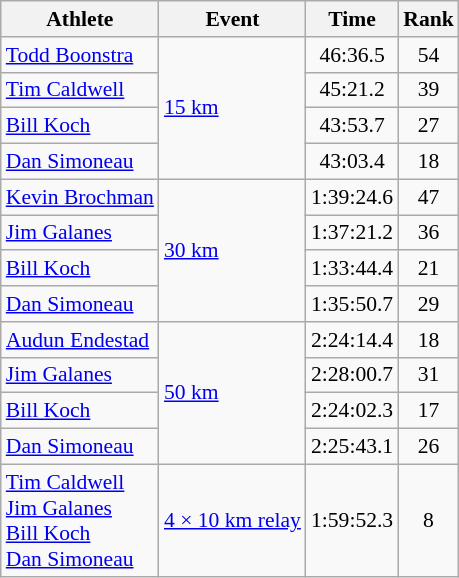<table class=wikitable  style=font-size:90%;text-align:center>
<tr>
<th>Athlete</th>
<th>Event</th>
<th>Time</th>
<th>Rank</th>
</tr>
<tr>
<td align=left><a href='#'>Todd Boonstra</a></td>
<td align=left rowspan=4><a href='#'>15 km</a></td>
<td>46:36.5</td>
<td>54</td>
</tr>
<tr>
<td align=left><a href='#'>Tim Caldwell</a></td>
<td>45:21.2</td>
<td>39</td>
</tr>
<tr>
<td align=left><a href='#'>Bill Koch</a></td>
<td>43:53.7</td>
<td>27</td>
</tr>
<tr>
<td align=left><a href='#'>Dan Simoneau</a></td>
<td>43:03.4</td>
<td>18</td>
</tr>
<tr>
<td align=left><a href='#'>Kevin Brochman</a></td>
<td align=left rowspan=4><a href='#'>30 km</a></td>
<td>1:39:24.6</td>
<td>47</td>
</tr>
<tr>
<td align=left><a href='#'>Jim Galanes</a></td>
<td>1:37:21.2</td>
<td>36</td>
</tr>
<tr>
<td align=left><a href='#'>Bill Koch</a></td>
<td>1:33:44.4</td>
<td>21</td>
</tr>
<tr>
<td align=left><a href='#'>Dan Simoneau</a></td>
<td>1:35:50.7</td>
<td>29</td>
</tr>
<tr>
<td align=left><a href='#'>Audun Endestad</a></td>
<td align=left rowspan=4><a href='#'> 50 km</a></td>
<td>2:24:14.4</td>
<td>18</td>
</tr>
<tr>
<td align=left><a href='#'>Jim Galanes</a></td>
<td>2:28:00.7</td>
<td>31</td>
</tr>
<tr>
<td align=left><a href='#'>Bill Koch</a></td>
<td>2:24:02.3</td>
<td>17</td>
</tr>
<tr>
<td align=left><a href='#'>Dan Simoneau</a></td>
<td>2:25:43.1</td>
<td>26</td>
</tr>
<tr>
<td align=left><a href='#'>Tim Caldwell</a><br><a href='#'>Jim Galanes</a><br><a href='#'>Bill Koch</a><br><a href='#'>Dan Simoneau</a></td>
<td align=left><a href='#'>4 × 10 km relay</a></td>
<td>1:59:52.3</td>
<td>8</td>
</tr>
</table>
